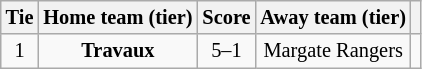<table class="wikitable" style="text-align:center; font-size:85%">
<tr>
<th>Tie</th>
<th>Home team (tier)</th>
<th>Score</th>
<th>Away team (tier)</th>
<th></th>
</tr>
<tr>
<td align="center">1</td>
<td><strong>Travaux</strong></td>
<td align="center">5–1</td>
<td>Margate Rangers</td>
<td></td>
</tr>
</table>
